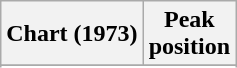<table class="wikitable sortable plainrowheaders" style="text-align:center">
<tr>
<th>Chart (1973)</th>
<th>Peak<br>position</th>
</tr>
<tr>
</tr>
<tr>
</tr>
<tr>
</tr>
</table>
